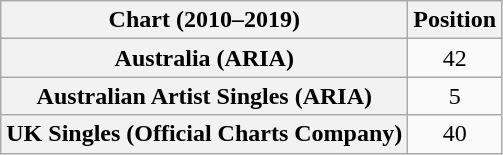<table class="wikitable sortable plainrowheaders" style="text-align:center">
<tr>
<th scope="col">Chart (2010–2019)</th>
<th scope="col">Position</th>
</tr>
<tr>
<th scope="row">Australia (ARIA)</th>
<td>42</td>
</tr>
<tr>
<th scope="row">Australian Artist Singles (ARIA)</th>
<td>5</td>
</tr>
<tr>
<th scope="row">UK Singles (Official Charts Company)</th>
<td>40</td>
</tr>
</table>
